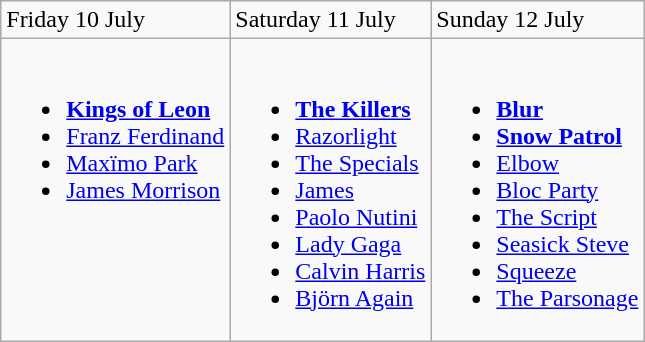<table class="wikitable">
<tr>
<td>Friday 10 July</td>
<td>Saturday 11 July</td>
<td>Sunday 12 July</td>
</tr>
<tr valign="top">
<td><br><ul><li><strong><a href='#'>Kings of Leon</a></strong></li><li><a href='#'>Franz Ferdinand</a></li><li><a href='#'>Maxïmo Park</a></li><li><a href='#'>James Morrison</a></li></ul></td>
<td><br><ul><li><strong><a href='#'>The Killers</a></strong></li><li><a href='#'>Razorlight</a></li><li><a href='#'>The Specials</a></li><li><a href='#'>James</a></li><li><a href='#'>Paolo Nutini</a></li><li><a href='#'>Lady Gaga</a></li><li><a href='#'>Calvin Harris</a></li><li><a href='#'>Björn Again</a></li></ul></td>
<td><br><ul><li><strong><a href='#'>Blur</a></strong></li><li><strong><a href='#'>Snow Patrol</a></strong></li><li><a href='#'>Elbow</a></li><li><a href='#'>Bloc Party</a></li><li><a href='#'>The Script</a></li><li><a href='#'>Seasick Steve</a></li><li><a href='#'>Squeeze</a></li><li><a href='#'>The Parsonage</a></li></ul></td>
</tr>
</table>
